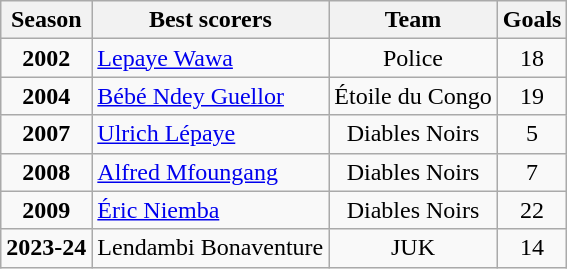<table class="wikitable" style="text-align:center;">
<tr>
<th>Season</th>
<th>Best scorers</th>
<th>Team</th>
<th>Goals</th>
</tr>
<tr>
<td><strong>2002</strong></td>
<td align=left><a href='#'>Lepaye Wawa</a></td>
<td>Police</td>
<td>18</td>
</tr>
<tr>
<td><strong>2004</strong></td>
<td align=left><a href='#'>Bébé Ndey Guellor</a></td>
<td>Étoile du Congo</td>
<td>19</td>
</tr>
<tr>
<td><strong>2007</strong></td>
<td align=left> <a href='#'>Ulrich Lépaye</a></td>
<td>Diables Noirs</td>
<td>5</td>
</tr>
<tr>
<td><strong>2008</strong></td>
<td align=left> <a href='#'>Alfred Mfoungang</a></td>
<td>Diables Noirs</td>
<td>7</td>
</tr>
<tr>
<td><strong>2009</strong></td>
<td align=left> <a href='#'>Éric Niemba</a></td>
<td>Diables Noirs</td>
<td>22</td>
</tr>
<tr>
<td><strong>2023-24</strong></td>
<td align=left> Lendambi Bonaventure</td>
<td>JUK</td>
<td>14</td>
</tr>
</table>
